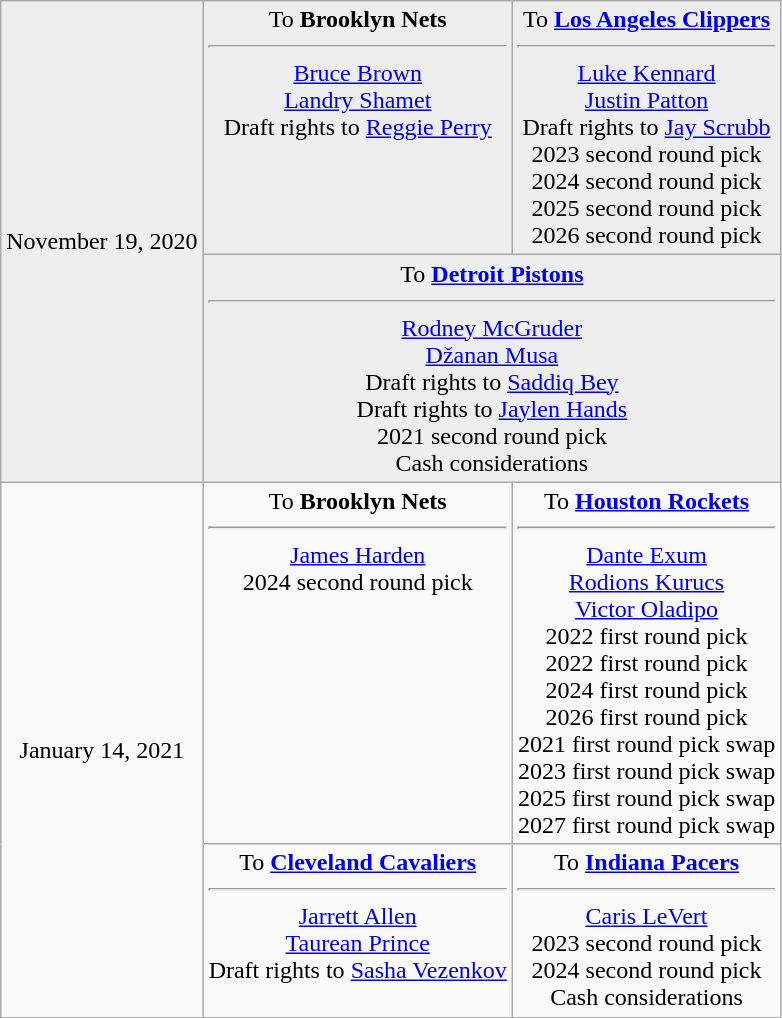<table class="wikitable" style="text-align:center;">
<tr style="background:#eee;">
<td rowspan="2">November 19, 2020</td>
<td style="vertical-align:top;">To <strong>Brooklyn Nets</strong><hr><a href='#'>Bruce Brown</a><br><a href='#'>Landry Shamet</a><br>Draft rights to <a href='#'>Reggie Perry</a></td>
<td style="vertical-align:top;">To <strong><a href='#'>Los Angeles Clippers</a></strong><hr><a href='#'>Luke Kennard</a><br><a href='#'>Justin Patton</a><br>Draft rights to <a href='#'>Jay Scrubb</a><br>2023 second round pick<br>2024 second round pick<br>2025 second round pick<br>2026 second round pick</td>
</tr>
<tr style="background:#eee;">
<td style="vertical-align:top;" colspan="2">To <strong><a href='#'>Detroit Pistons</a></strong><hr><a href='#'>Rodney McGruder</a><br><a href='#'>Džanan Musa</a><br>Draft rights to <a href='#'>Saddiq Bey</a><br>Draft rights to <a href='#'>Jaylen Hands</a><br>2021 second round pick<br>Cash considerations</td>
</tr>
<tr>
<td rowspan="2">January 14, 2021</td>
<td style="vertical-align:top;">To <strong>Brooklyn Nets</strong><hr><a href='#'>James Harden</a><br>2024 second round pick</td>
<td style="vertical-align:top;">To <strong><a href='#'>Houston Rockets</a></strong><hr><a href='#'>Dante Exum</a><br><a href='#'>Rodions Kurucs</a><br><a href='#'>Victor Oladipo</a><br>2022 first round pick<br>2022 first round pick<br>2024 first round pick<br>2026 first round pick<br>2021 first round pick swap<br>2023 first round pick swap<br>2025 first round pick swap<br>2027 first round pick swap</td>
</tr>
<tr>
<td style="vertical-align:top;">To <strong><a href='#'>Cleveland Cavaliers</a></strong><hr><a href='#'>Jarrett Allen</a><br><a href='#'>Taurean Prince</a><br>Draft rights to <a href='#'>Sasha Vezenkov</a></td>
<td style="vertical-align:top;">To <strong><a href='#'>Indiana Pacers</a></strong><hr><a href='#'>Caris LeVert</a><br>2023 second round pick<br>2024 second round pick<br>Cash considerations</td>
</tr>
</table>
